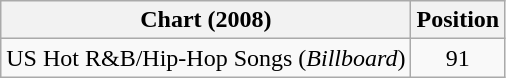<table class="wikitable">
<tr>
<th>Chart (2008)</th>
<th>Position</th>
</tr>
<tr>
<td>US Hot R&B/Hip-Hop Songs (<em>Billboard</em>)</td>
<td align="center">91</td>
</tr>
</table>
